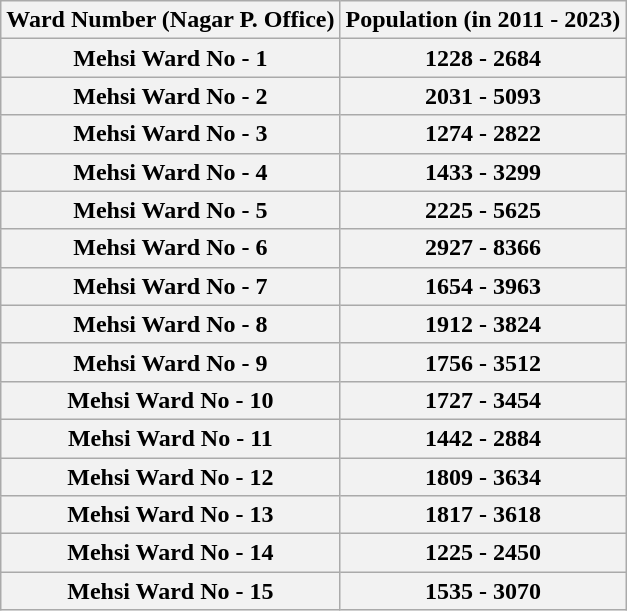<table class="wikitable sortable">
<tr>
<th>Ward Number (Nagar P. Office)</th>
<th>Population (in 2011 - 2023)</th>
</tr>
<tr>
<th>Mehsi Ward No - 1</th>
<th>1228 - 2684</th>
</tr>
<tr>
<th>Mehsi Ward No - 2</th>
<th>2031 - 5093</th>
</tr>
<tr>
<th>Mehsi Ward No - 3</th>
<th>1274 - 2822</th>
</tr>
<tr>
<th>Mehsi Ward No - 4</th>
<th>1433 - 3299</th>
</tr>
<tr>
<th>Mehsi Ward No - 5</th>
<th>2225 - 5625</th>
</tr>
<tr>
<th>Mehsi Ward No - 6</th>
<th>2927 - 8366</th>
</tr>
<tr>
<th>Mehsi Ward No - 7</th>
<th>1654 - 3963</th>
</tr>
<tr>
<th>Mehsi Ward No - 8</th>
<th>1912 - 3824</th>
</tr>
<tr>
<th>Mehsi Ward No - 9</th>
<th>1756 - 3512</th>
</tr>
<tr>
<th>Mehsi Ward No - 10</th>
<th>1727 - 3454</th>
</tr>
<tr>
<th>Mehsi Ward No - 11</th>
<th>1442 - 2884</th>
</tr>
<tr>
<th>Mehsi Ward No - 12</th>
<th>1809 - 3634</th>
</tr>
<tr>
<th>Mehsi Ward No - 13</th>
<th>1817 - 3618</th>
</tr>
<tr>
<th>Mehsi Ward No - 14</th>
<th>1225 - 2450</th>
</tr>
<tr>
<th>Mehsi Ward No - 15</th>
<th>1535 - 3070</th>
</tr>
</table>
